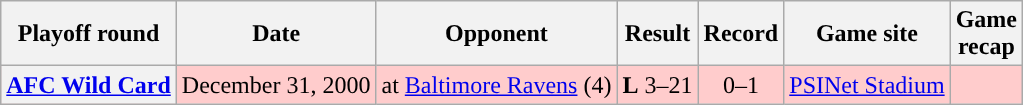<table class="wikitable" style="text-align:center">
<tr>
<th>Playoff round</th>
<th>Date</th>
<th>Opponent</th>
<th>Result</th>
<th>Record</th>
<th>Game site</th>
<th>Game<br>recap</th>
</tr>
<tr style="background:#fcc">
<th><a href='#'>AFC Wild Card</a></th>
<td>December 31, 2000</td>
<td>at <a href='#'>Baltimore Ravens</a> (4)</td>
<td><strong>L</strong> 3–21</td>
<td>0–1</td>
<td><a href='#'>PSINet Stadium</a></td>
<td></td>
</tr>
</table>
